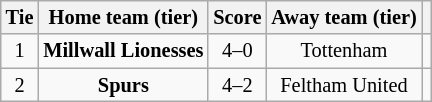<table class="wikitable" style="text-align:center; font-size:85%">
<tr>
<th>Tie</th>
<th>Home team (tier)</th>
<th>Score</th>
<th>Away team (tier)</th>
<th></th>
</tr>
<tr>
<td align="center">1</td>
<td><strong>Millwall Lionesses</strong></td>
<td align="center">4–0</td>
<td>Tottenham</td>
<td></td>
</tr>
<tr>
<td align="center">2</td>
<td><strong>Spurs</strong></td>
<td align="center">4–2</td>
<td>Feltham United</td>
<td></td>
</tr>
</table>
